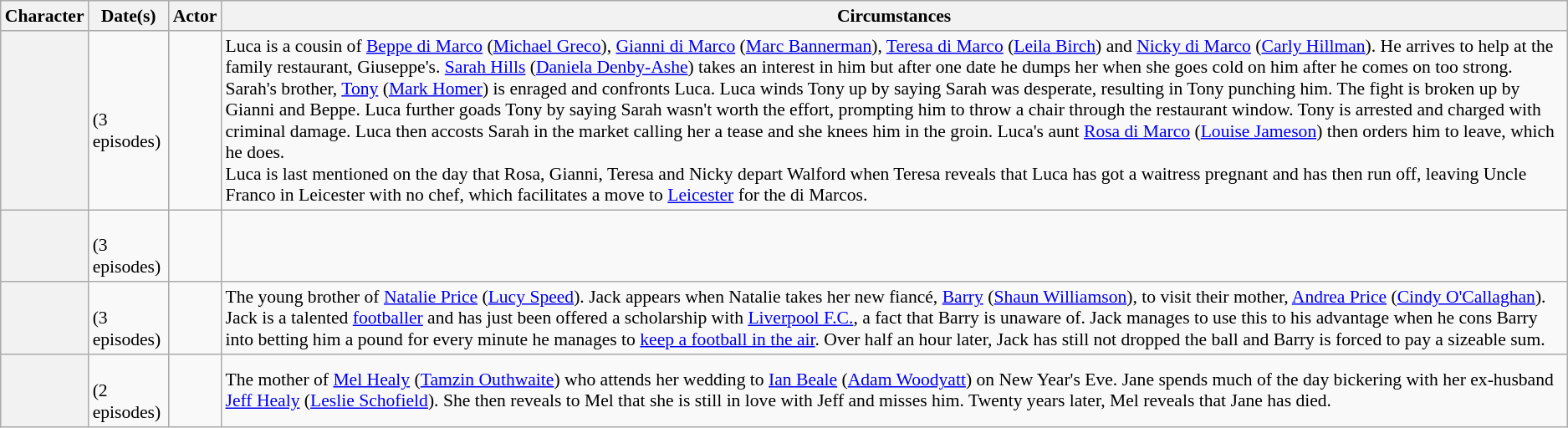<table class="wikitable plainrowheaders" style="font-size:90%">
<tr>
<th scope="col">Character</th>
<th scope="col">Date(s)</th>
<th scope="col">Actor</th>
<th scope="col">Circumstances</th>
</tr>
<tr>
<th scope="row"></th>
<td><br>(3 episodes)</td>
<td></td>
<td>Luca is a cousin of <a href='#'>Beppe di Marco</a> (<a href='#'>Michael Greco</a>), <a href='#'>Gianni di Marco</a> (<a href='#'>Marc Bannerman</a>), <a href='#'>Teresa di Marco</a> (<a href='#'>Leila Birch</a>) and <a href='#'>Nicky di Marco</a> (<a href='#'>Carly Hillman</a>). He arrives to help at the family restaurant, Giuseppe's. <a href='#'>Sarah Hills</a> (<a href='#'>Daniela Denby-Ashe</a>) takes an interest in him but after one date he dumps her when she goes cold on him after he comes on too strong. Sarah's brother, <a href='#'>Tony</a> (<a href='#'>Mark Homer</a>) is enraged and confronts Luca. Luca winds Tony up by saying Sarah was desperate, resulting in Tony punching him. The fight is broken up by Gianni and Beppe. Luca further goads Tony by saying Sarah wasn't worth the effort, prompting him to throw a chair through the restaurant window. Tony is arrested and charged with criminal damage. Luca then accosts Sarah in the market calling her a tease and she knees him in the groin. Luca's aunt <a href='#'>Rosa di Marco</a> (<a href='#'>Louise Jameson</a>) then orders him to leave, which he does.<br>Luca is last mentioned on the day that Rosa, Gianni, Teresa and Nicky depart Walford when Teresa reveals that Luca has got a waitress pregnant and has then run off, leaving Uncle Franco in Leicester with no chef, which facilitates a move to <a href='#'>Leicester</a> for the di Marcos.</td>
</tr>
<tr>
<th scope="row"></th>
<td><br>(3 episodes)</td>
<td></td>
<td></td>
</tr>
<tr>
<th scope="row"></th>
<td><br>(3 episodes)</td>
<td></td>
<td>The young brother of <a href='#'>Natalie Price</a> (<a href='#'>Lucy Speed</a>). Jack appears when Natalie takes her new fiancé, <a href='#'>Barry</a> (<a href='#'>Shaun Williamson</a>), to visit their mother, <a href='#'>Andrea Price</a> (<a href='#'>Cindy O'Callaghan</a>). Jack is a talented <a href='#'>footballer</a> and has just been offered a scholarship with <a href='#'>Liverpool F.C.</a>, a fact that Barry is unaware of. Jack manages to use this to his advantage when he cons Barry into betting him a pound for every minute he manages to <a href='#'>keep a football in the air</a>. Over half an hour later, Jack has still not dropped the ball and Barry is forced to pay a sizeable sum.</td>
</tr>
<tr>
<th scope="row"></th>
<td><br>(2 episodes)</td>
<td></td>
<td>The mother of <a href='#'>Mel Healy</a> (<a href='#'>Tamzin Outhwaite</a>) who attends her wedding to <a href='#'>Ian Beale</a> (<a href='#'>Adam Woodyatt</a>) on New Year's Eve. Jane spends much of the day bickering with her ex-husband <a href='#'>Jeff Healy</a> (<a href='#'>Leslie Schofield</a>). She then reveals to Mel that she is still in love with Jeff and misses him. Twenty years later, Mel reveals that Jane has died.</td>
</tr>
</table>
